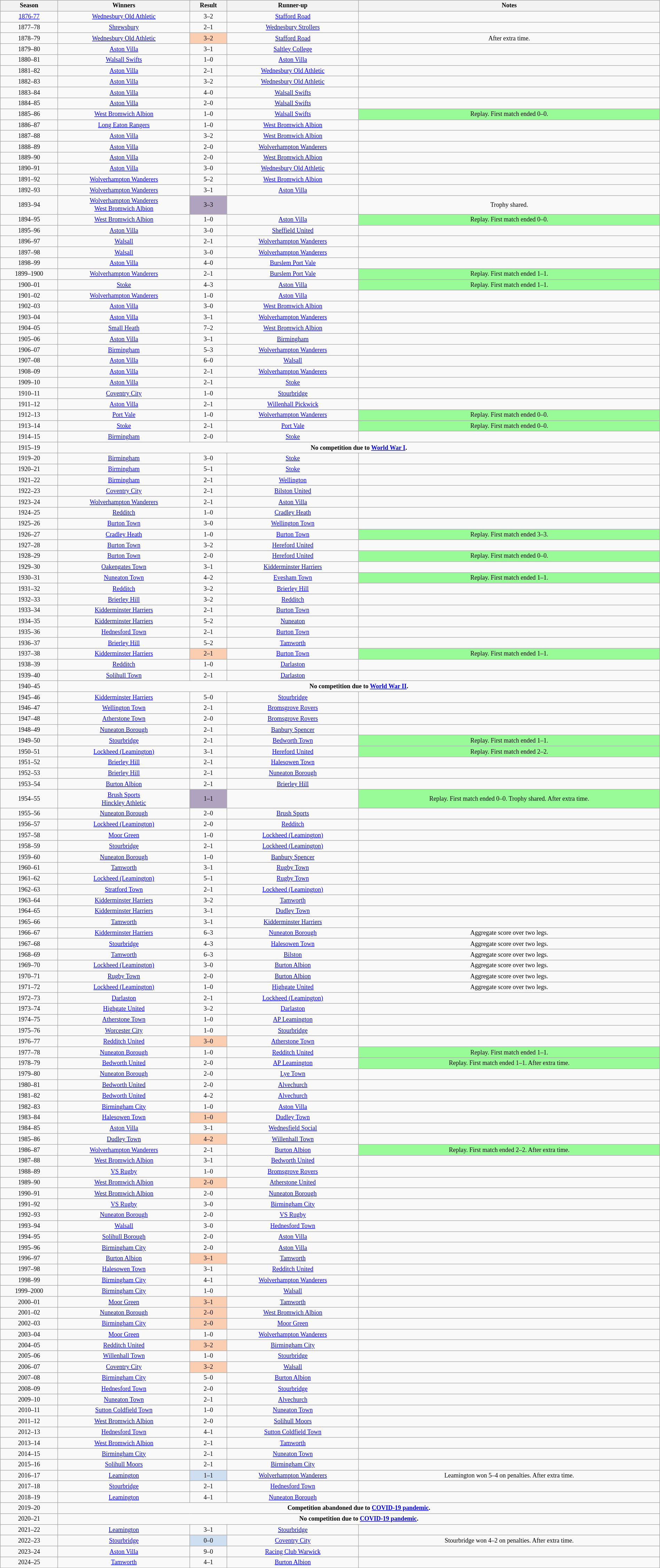<table class="wikitable" style="text-align: center; width: 100%; font-size: 12px">
<tr>
<th>Season</th>
<th>Winners</th>
<th>Result</th>
<th>Runner-up</th>
<th>Notes</th>
</tr>
<tr>
<td align=center><a href='#'>1876-77</a></td>
<td><a href='#'>Wednesbury Old Athletic</a></td>
<td align=center>3–2</td>
<td><a href='#'>Stafford Road</a></td>
<td></td>
</tr>
<tr>
<td align=center>1877–78</td>
<td><a href='#'>Shrewsbury</a></td>
<td align=center>2–1</td>
<td><a href='#'>Wednesbury Strollers</a></td>
<td></td>
</tr>
<tr>
<td align=center>1878–79</td>
<td><a href='#'>Wednesbury Old Athletic</a></td>
<td style="background-color:#FBCEB1">3–2</td>
<td><a href='#'>Stafford Road</a></td>
<td>After extra time.</td>
</tr>
<tr>
<td align=center>1879–80</td>
<td><a href='#'>Aston Villa</a></td>
<td align=center>3–1</td>
<td><a href='#'>Saltley College</a></td>
<td></td>
</tr>
<tr>
<td align=center>1880–81</td>
<td><a href='#'>Walsall Swifts</a></td>
<td align=center>1–0</td>
<td><a href='#'>Aston Villa</a></td>
<td></td>
</tr>
<tr>
<td align=center>1881–82</td>
<td><a href='#'>Aston Villa</a></td>
<td align=center>2–1</td>
<td><a href='#'>Wednesbury Old Athletic</a></td>
<td></td>
</tr>
<tr>
<td align=center>1882–83</td>
<td><a href='#'>Aston Villa</a></td>
<td align=center>3–2</td>
<td><a href='#'>Wednesbury Old Athletic</a></td>
<td></td>
</tr>
<tr>
<td align=center>1883–84</td>
<td><a href='#'>Aston Villa</a></td>
<td align=center>4–0</td>
<td><a href='#'>Walsall Swifts</a></td>
<td></td>
</tr>
<tr>
<td align=center>1884–85</td>
<td><a href='#'>Aston Villa</a></td>
<td align=center>2–0</td>
<td><a href='#'>Walsall Swifts</a></td>
<td></td>
</tr>
<tr>
<td align=center>1885–86</td>
<td><a href='#'>West Bromwich Albion</a></td>
<td align=center>1–0</td>
<td><a href='#'>Walsall Swifts</a></td>
<td style="background-color:#98FB98">Replay. First match ended 0–0.</td>
</tr>
<tr>
<td align=center>1886–87</td>
<td><a href='#'>Long Eaton Rangers</a></td>
<td align=center>1–0</td>
<td><a href='#'>West Bromwich Albion</a></td>
<td></td>
</tr>
<tr>
<td align=center>1887–88</td>
<td><a href='#'>Aston Villa</a></td>
<td align=center>3–2</td>
<td><a href='#'>West Bromwich Albion</a></td>
<td></td>
</tr>
<tr>
<td align=center>1888–89</td>
<td><a href='#'>Aston Villa</a></td>
<td align=center>2–0</td>
<td><a href='#'>Wolverhampton Wanderers</a></td>
<td></td>
</tr>
<tr>
<td align=center>1889–90</td>
<td><a href='#'>Aston Villa</a></td>
<td align=center>2–0</td>
<td><a href='#'>West Bromwich Albion</a></td>
<td></td>
</tr>
<tr>
<td align=center>1890–91</td>
<td><a href='#'>Aston Villa</a></td>
<td align=center>3–0</td>
<td><a href='#'>Wednesbury Old Athletic</a></td>
<td></td>
</tr>
<tr>
<td align=center>1891–92</td>
<td><a href='#'>Wolverhampton Wanderers</a></td>
<td align=center>5–2</td>
<td><a href='#'>West Bromwich Albion</a></td>
<td></td>
</tr>
<tr>
<td align=center>1892–93</td>
<td><a href='#'>Wolverhampton Wanderers</a></td>
<td align=center>3–1</td>
<td><a href='#'>Aston Villa</a></td>
<td></td>
</tr>
<tr>
<td align=center>1893–94</td>
<td><a href='#'>Wolverhampton Wanderers</a><br><a href='#'>West Bromwich Albion</a></td>
<td style="background-color:#afa3bf">3–3</td>
<td></td>
<td>Trophy shared.</td>
</tr>
<tr>
<td align=center>1894–95</td>
<td><a href='#'>West Bromwich Albion</a></td>
<td align=center>1–0</td>
<td><a href='#'>Aston Villa</a></td>
<td style="background-color:#98FB98">Replay. First match ended 0–0.</td>
</tr>
<tr>
<td align=center>1895–96</td>
<td><a href='#'>Aston Villa</a></td>
<td align=center>3–0</td>
<td><a href='#'>Sheffield United</a></td>
<td></td>
</tr>
<tr>
<td align=center>1896–97</td>
<td><a href='#'>Walsall</a></td>
<td align=center>2–1</td>
<td><a href='#'>Wolverhampton Wanderers</a></td>
<td></td>
</tr>
<tr>
<td align=center>1897–98</td>
<td><a href='#'>Walsall</a></td>
<td align=center>3–0</td>
<td><a href='#'>Wolverhampton Wanderers</a></td>
<td></td>
</tr>
<tr>
<td align=center>1898–99</td>
<td><a href='#'>Aston Villa</a></td>
<td align=center>4–0</td>
<td><a href='#'>Burslem Port Vale</a></td>
<td></td>
</tr>
<tr>
<td align=center>1899–1900</td>
<td><a href='#'>Wolverhampton Wanderers</a></td>
<td align=center>2–1</td>
<td><a href='#'>Burslem Port Vale</a></td>
<td style="background-color:#98FB98">Replay. First match ended 1–1.</td>
</tr>
<tr>
<td align=center>1900–01</td>
<td><a href='#'>Stoke</a></td>
<td align=center>4–3</td>
<td><a href='#'>Aston Villa</a></td>
<td style="background-color:#98FB98">Replay. First match ended 1–1.</td>
</tr>
<tr>
<td align=center>1901–02</td>
<td><a href='#'>Wolverhampton Wanderers</a></td>
<td align=center>1–0</td>
<td><a href='#'>Aston Villa</a></td>
<td></td>
</tr>
<tr>
<td align=center>1902–03</td>
<td><a href='#'>Aston Villa</a></td>
<td align=center>3–0</td>
<td><a href='#'>West Bromwich Albion</a></td>
<td></td>
</tr>
<tr>
<td align=center>1903–04</td>
<td><a href='#'>Aston Villa</a></td>
<td align=center>3–1</td>
<td><a href='#'>Wolverhampton Wanderers</a></td>
<td></td>
</tr>
<tr>
<td align=center>1904–05</td>
<td><a href='#'>Small Heath</a></td>
<td align=center>7–2</td>
<td><a href='#'>West Bromwich Albion</a></td>
<td></td>
</tr>
<tr>
<td align=center>1905–06</td>
<td><a href='#'>Aston Villa</a></td>
<td align=center>3–1</td>
<td><a href='#'>Birmingham</a></td>
<td></td>
</tr>
<tr>
<td align=center>1906–07</td>
<td><a href='#'>Birmingham</a></td>
<td align=center>5–3</td>
<td><a href='#'>Wolverhampton Wanderers</a></td>
<td></td>
</tr>
<tr>
<td align=center>1907–08</td>
<td><a href='#'>Aston Villa</a></td>
<td align=center>6–0</td>
<td><a href='#'>Walsall</a></td>
<td></td>
</tr>
<tr>
<td align=center>1908–09</td>
<td><a href='#'>Aston Villa</a></td>
<td align=center>2–1</td>
<td><a href='#'>Wolverhampton Wanderers</a></td>
<td></td>
</tr>
<tr>
<td align=center>1909–10</td>
<td><a href='#'>Aston Villa</a></td>
<td align=center>2–1</td>
<td><a href='#'>Stoke</a></td>
<td></td>
</tr>
<tr>
<td align=center>1910–11</td>
<td><a href='#'>Coventry City</a></td>
<td align=center>1–0</td>
<td><a href='#'>Stourbridge</a></td>
<td></td>
</tr>
<tr>
<td align=center>1911–12</td>
<td><a href='#'>Aston Villa</a></td>
<td align=center>2–1</td>
<td><a href='#'>Willenhall Pickwick</a></td>
<td></td>
</tr>
<tr>
<td align=center>1912–13</td>
<td><a href='#'>Port Vale</a></td>
<td align=center>1–0</td>
<td><a href='#'>Wolverhampton Wanderers</a></td>
<td style="background-color:#98FB98">Replay. First match ended 0–0.</td>
</tr>
<tr>
<td align=center>1913–14</td>
<td><a href='#'>Stoke</a></td>
<td align=center>2–1</td>
<td><a href='#'>Port Vale</a></td>
<td style="background-color:#98FB98">Replay. First match ended 0–0.</td>
</tr>
<tr>
<td align=center>1914–15</td>
<td><a href='#'>Birmingham</a></td>
<td align=center>2–0</td>
<td><a href='#'>Stoke</a></td>
<td></td>
</tr>
<tr>
<td align=center>1915–19</td>
<td colspan=5><strong>No competition due to <a href='#'>World War I</a>.</strong></td>
</tr>
<tr>
<td align=center>1919–20</td>
<td><a href='#'>Birmingham</a></td>
<td align=center>3–0</td>
<td><a href='#'>Stoke</a></td>
<td></td>
</tr>
<tr>
<td align=center>1920–21</td>
<td><a href='#'>Birmingham</a></td>
<td align=center>5–1</td>
<td><a href='#'>Stoke</a></td>
<td></td>
</tr>
<tr>
<td align=center>1921–22</td>
<td><a href='#'>Birmingham</a></td>
<td align=center>2–1</td>
<td><a href='#'>Wellington</a></td>
<td></td>
</tr>
<tr>
<td align=center>1922–23</td>
<td><a href='#'>Coventry City</a></td>
<td align=center>2–1</td>
<td><a href='#'>Bilston United</a></td>
<td></td>
</tr>
<tr>
<td align=center>1923–24</td>
<td><a href='#'>Wolverhampton Wanderers</a></td>
<td align=center>2–1</td>
<td><a href='#'>Aston Villa</a></td>
<td></td>
</tr>
<tr>
<td align=center>1924–25</td>
<td><a href='#'>Redditch</a></td>
<td align=center>1–0</td>
<td><a href='#'>Cradley Heath</a></td>
<td></td>
</tr>
<tr>
<td align=center>1925–26</td>
<td><a href='#'>Burton Town</a></td>
<td align=center>3–0</td>
<td><a href='#'>Wellington Town</a></td>
<td></td>
</tr>
<tr>
<td align=center>1926–27</td>
<td><a href='#'>Cradley Heath</a></td>
<td align=center>1–0</td>
<td><a href='#'>Burton Town</a></td>
<td style="background-color:#98FB98">Replay. First match ended 3–3.</td>
</tr>
<tr>
<td align=center>1927–28</td>
<td><a href='#'>Burton Town</a></td>
<td align=center>3–2</td>
<td><a href='#'>Hereford United</a></td>
<td></td>
</tr>
<tr>
<td align=center>1928–29</td>
<td><a href='#'>Burton Town</a></td>
<td align=center>2–0</td>
<td><a href='#'>Hereford United</a></td>
<td style="background-color:#98FB98">Replay. First match ended 0–0.</td>
</tr>
<tr>
<td align=center>1929–30</td>
<td><a href='#'>Oakengates Town</a></td>
<td align=center>3–1</td>
<td><a href='#'>Kidderminster Harriers</a></td>
<td></td>
</tr>
<tr>
<td align=center>1930–31</td>
<td><a href='#'>Nuneaton Town</a></td>
<td align=center>4–2</td>
<td><a href='#'>Evesham Town</a></td>
<td style="background-color:#98FB98">Replay. First match ended 1–1.</td>
</tr>
<tr>
<td align=center>1931–32</td>
<td><a href='#'>Redditch</a></td>
<td align=center>3–2</td>
<td><a href='#'>Brierley Hill</a></td>
<td></td>
</tr>
<tr>
<td align=center>1932–33</td>
<td><a href='#'>Brierley Hill</a></td>
<td align=center>3–2</td>
<td><a href='#'>Redditch</a></td>
<td></td>
</tr>
<tr>
<td align=center>1933–34</td>
<td><a href='#'>Kidderminster Harriers</a></td>
<td align=center>2–1</td>
<td><a href='#'>Burton Town</a></td>
<td></td>
</tr>
<tr>
<td align=center>1934–35</td>
<td><a href='#'>Kidderminster Harriers</a></td>
<td align=center>5–2</td>
<td><a href='#'>Nuneaton</a></td>
<td></td>
</tr>
<tr>
<td align=center>1935–36</td>
<td><a href='#'>Hednesford Town</a></td>
<td align=center>2–1</td>
<td><a href='#'>Burton Town</a></td>
<td></td>
</tr>
<tr>
<td align=center>1936–37</td>
<td><a href='#'>Brierley Hill</a></td>
<td align=center>5–2</td>
<td><a href='#'>Tamworth</a></td>
<td></td>
</tr>
<tr>
<td align=center>1937–38</td>
<td><a href='#'>Kidderminster Harriers</a></td>
<td style="background-color:#FBCEB1">2–1</td>
<td><a href='#'>Burton Town</a></td>
<td style="background-color:#98FB98">Replay. First match ended 1–1.</td>
</tr>
<tr>
<td align=center>1938–39</td>
<td><a href='#'>Redditch</a></td>
<td align=center>1–0</td>
<td><a href='#'>Darlaston</a></td>
<td></td>
</tr>
<tr>
<td align=center>1939–40</td>
<td><a href='#'>Solihull Town</a></td>
<td align=center>2–1</td>
<td><a href='#'>Darlaston</a></td>
<td></td>
</tr>
<tr>
<td align=center>1940–45</td>
<td align=center colspan=5><strong>No competition due to <a href='#'>World War II</a>.</strong></td>
</tr>
<tr>
<td align=center>1945–46</td>
<td><a href='#'>Kidderminster Harriers</a></td>
<td align=center>5–0</td>
<td><a href='#'>Stourbridge</a></td>
<td></td>
</tr>
<tr>
<td align=center>1946–47</td>
<td><a href='#'>Wellington Town</a></td>
<td align=center>2–1</td>
<td><a href='#'>Bromsgrove Rovers</a></td>
<td></td>
</tr>
<tr>
<td align=center>1947–48</td>
<td><a href='#'>Atherstone Town</a></td>
<td align=center>2–0</td>
<td><a href='#'>Bromsgrove Rovers</a></td>
<td></td>
</tr>
<tr>
<td align=center>1948–49</td>
<td><a href='#'>Nuneaton Borough</a></td>
<td align=center>2–1</td>
<td><a href='#'>Banbury Spencer</a></td>
<td></td>
</tr>
<tr>
<td align=center>1949–50</td>
<td><a href='#'>Stourbridge</a></td>
<td align=center>2–1</td>
<td><a href='#'>Bedworth Town</a></td>
<td style="background-color:#98FB98">Replay. First match ended 1–1.</td>
</tr>
<tr>
<td align=center>1950–51</td>
<td><a href='#'>Lockheed (Leamington)</a></td>
<td align=center>3–1</td>
<td><a href='#'>Hereford United</a></td>
<td style="background-color:#98FB98">Replay. First match ended 2–2.</td>
</tr>
<tr>
<td align=center>1951–52</td>
<td><a href='#'>Brierley Hill</a></td>
<td align=center>2–1</td>
<td><a href='#'>Halesowen Town</a></td>
<td></td>
</tr>
<tr>
<td align=center>1952–53</td>
<td><a href='#'>Brierley Hill</a></td>
<td align=center>2–1</td>
<td><a href='#'>Nuneaton Borough</a></td>
<td></td>
</tr>
<tr>
<td align=center>1953–54</td>
<td><a href='#'>Burton Albion</a></td>
<td align=center>2–1</td>
<td><a href='#'>Brierley Hill</a></td>
<td></td>
</tr>
<tr>
<td align=center>1954–55</td>
<td><a href='#'>Brush Sports</a><br><a href='#'>Hinckley Athletic</a></td>
<td style="background-color:#afa3bf">1–1</td>
<td></td>
<td style="background-color:#98FB98">Replay. First match ended 0–0. Trophy shared. After extra time.</td>
</tr>
<tr>
<td align=center>1955–56</td>
<td><a href='#'>Nuneaton Borough</a></td>
<td align=center>2–0</td>
<td><a href='#'>Brush Sports</a></td>
<td></td>
</tr>
<tr>
<td align=center>1956–57</td>
<td><a href='#'>Lockheed (Leamington)</a></td>
<td align=center>2–0</td>
<td><a href='#'>Redditch</a></td>
<td></td>
</tr>
<tr>
<td align=center>1957–58</td>
<td><a href='#'>Moor Green</a></td>
<td align=center>1–0</td>
<td><a href='#'>Lockheed (Leamington)</a></td>
<td></td>
</tr>
<tr>
<td align=center>1958–59</td>
<td><a href='#'>Stourbridge</a></td>
<td align=center>2–1</td>
<td><a href='#'>Lockheed (Leamington)</a></td>
<td></td>
</tr>
<tr>
<td align=center>1959–60</td>
<td><a href='#'>Nuneaton Borough</a></td>
<td align=center>1–0</td>
<td><a href='#'>Banbury Spencer</a></td>
<td></td>
</tr>
<tr>
<td align=center>1960–61</td>
<td><a href='#'>Tamworth</a></td>
<td align=center>3–1</td>
<td><a href='#'>Rugby Town</a></td>
<td></td>
</tr>
<tr>
<td align=center>1961–62</td>
<td><a href='#'>Lockheed (Leamington)</a></td>
<td align=center>5–1</td>
<td><a href='#'>Rugby Town</a></td>
<td></td>
</tr>
<tr>
<td align=center>1962–63</td>
<td><a href='#'>Stratford Town</a></td>
<td align=center>2–1</td>
<td><a href='#'>Lockheed (Leamington)</a></td>
<td></td>
</tr>
<tr>
<td align=center>1963–64</td>
<td><a href='#'>Kidderminster Harriers</a></td>
<td align=center>3–2</td>
<td><a href='#'>Tamworth</a></td>
<td></td>
</tr>
<tr>
<td align=center>1964–65</td>
<td><a href='#'>Kidderminster Harriers</a></td>
<td align=center>3–1</td>
<td><a href='#'>Dudley Town</a></td>
<td></td>
</tr>
<tr>
<td align=center>1965–66</td>
<td><a href='#'>Tamworth</a></td>
<td align=center>3–1</td>
<td><a href='#'>Kidderminster Harriers</a></td>
<td></td>
</tr>
<tr>
<td align=center>1966–67</td>
<td><a href='#'>Kidderminster Harriers</a></td>
<td align=center>6–3</td>
<td><a href='#'>Nuneaton Borough</a></td>
<td>Aggregate score over two legs.</td>
</tr>
<tr>
<td align=center>1967–68</td>
<td><a href='#'>Stourbridge</a></td>
<td align=center>4–3</td>
<td><a href='#'>Halesowen Town</a></td>
<td>Aggregate score over two legs.</td>
</tr>
<tr>
<td align=center>1968–69</td>
<td><a href='#'>Tamworth</a></td>
<td align=center>6–3</td>
<td><a href='#'>Bilston</a></td>
<td>Aggregate score over two legs.</td>
</tr>
<tr>
<td align=center>1969–70</td>
<td><a href='#'>Lockheed (Leamington)</a></td>
<td align=center>3–0</td>
<td><a href='#'>Burton Albion</a></td>
<td>Aggregate score over two legs.</td>
</tr>
<tr>
<td align=center>1970–71</td>
<td><a href='#'>Rugby Town</a></td>
<td align=center>2–0</td>
<td><a href='#'>Burton Albion</a></td>
<td>Aggregate score over two legs.</td>
</tr>
<tr>
<td align=center>1971–72</td>
<td><a href='#'>Lockheed (Leamington)</a></td>
<td align=center>1–0</td>
<td><a href='#'>Highgate United</a></td>
<td>Aggregate score over two legs.</td>
</tr>
<tr>
<td align=center>1972–73</td>
<td><a href='#'>Darlaston</a></td>
<td align=center>2–1</td>
<td><a href='#'>Lockheed (Leamington)</a></td>
<td></td>
</tr>
<tr>
<td align=center>1973–74</td>
<td><a href='#'>Highgate United</a></td>
<td align=center>3–2</td>
<td><a href='#'>Darlaston</a></td>
<td></td>
</tr>
<tr>
<td align=center>1974–75</td>
<td><a href='#'>Atherstone Town</a></td>
<td align=center>1–0</td>
<td><a href='#'>AP Leamington</a></td>
<td></td>
</tr>
<tr>
<td align=center>1975–76</td>
<td><a href='#'>Worcester City</a></td>
<td align=center>1–0</td>
<td><a href='#'>Stourbridge</a></td>
<td></td>
</tr>
<tr>
<td align=center>1976–77</td>
<td><a href='#'>Redditch United</a></td>
<td style="background-color:#FBCEB1">3–0</td>
<td><a href='#'>Atherstone Town</a></td>
<td></td>
</tr>
<tr>
<td align=center>1977–78</td>
<td><a href='#'>Nuneaton Borough</a></td>
<td align=center>1–0</td>
<td><a href='#'>Redditch United</a></td>
<td style="background-color:#98FB98">Replay. First match ended 1–1.</td>
</tr>
<tr>
<td align=center>1978–79</td>
<td><a href='#'>Bedworth United</a></td>
<td align=center>2–0</td>
<td><a href='#'>AP Leamington</a></td>
<td style="background-color:#98FB98">Replay. First match ended 1–1. After extra time.</td>
</tr>
<tr>
<td align=center>1979–80</td>
<td><a href='#'>Nuneaton Borough</a></td>
<td align=center>2–0</td>
<td><a href='#'>Lye Town</a></td>
<td></td>
</tr>
<tr>
<td align=center>1980–81</td>
<td><a href='#'>Bedworth United</a></td>
<td align=center>2–0</td>
<td><a href='#'>Alvechurch</a></td>
<td></td>
</tr>
<tr>
<td align=center>1981–82</td>
<td><a href='#'>Bedworth United</a></td>
<td align=center>4–2</td>
<td><a href='#'>Alvechurch</a></td>
<td></td>
</tr>
<tr>
<td align=center>1982–83</td>
<td><a href='#'>Birmingham City</a></td>
<td align=center>1–0</td>
<td><a href='#'>Aston Villa</a></td>
<td></td>
</tr>
<tr>
<td align=center>1983–84</td>
<td><a href='#'>Halesowen Town</a></td>
<td style="background-color:#FBCEB1">1–0</td>
<td><a href='#'>Dudley Town</a></td>
<td></td>
</tr>
<tr>
<td align=center>1984–85</td>
<td><a href='#'>Aston Villa</a></td>
<td align=center>3–1</td>
<td><a href='#'>Wednesfield Social</a></td>
<td></td>
</tr>
<tr>
<td align=center>1985–86</td>
<td><a href='#'>Dudley Town</a></td>
<td style="background-color:#FBCEB1">4–2</td>
<td><a href='#'>Willenhall Town</a></td>
<td></td>
</tr>
<tr>
<td align=center>1986–87</td>
<td><a href='#'>Wolverhampton Wanderers</a></td>
<td align=center>2–1</td>
<td><a href='#'>Burton Albion</a></td>
<td style="background-color:#98FB98">Replay. First match ended 2–2. After extra time.</td>
</tr>
<tr>
<td align=center>1987–88</td>
<td><a href='#'>West Bromwich Albion</a></td>
<td align=center>3–1</td>
<td><a href='#'>Bedworth United</a></td>
<td></td>
</tr>
<tr>
<td align=center>1988–89</td>
<td><a href='#'>VS Rugby</a></td>
<td align=center>1–0</td>
<td><a href='#'>Bromsgrove Rovers</a></td>
<td></td>
</tr>
<tr>
<td align=center>1989–90</td>
<td><a href='#'>West Bromwich Albion</a></td>
<td style="background-color:#FBCEB1">2–0</td>
<td><a href='#'>Atherstone United</a></td>
<td></td>
</tr>
<tr>
<td align=center>1990–91</td>
<td><a href='#'>West Bromwich Albion</a></td>
<td align=center>2–0</td>
<td><a href='#'>Nuneaton Borough</a></td>
<td></td>
</tr>
<tr>
<td align=center>1991–92</td>
<td><a href='#'>VS Rugby</a></td>
<td align=center>3–0</td>
<td><a href='#'>Birmingham City</a></td>
<td></td>
</tr>
<tr>
<td align=center>1992–93</td>
<td><a href='#'>Nuneaton Borough</a></td>
<td align=center>2–0</td>
<td><a href='#'>VS Rugby</a></td>
<td></td>
</tr>
<tr>
<td align=center>1993–94</td>
<td><a href='#'>Walsall</a></td>
<td align=center>3–0</td>
<td><a href='#'>Hednesford Town</a></td>
<td></td>
</tr>
<tr>
<td align=center>1994–95</td>
<td><a href='#'>Solihull Borough</a></td>
<td align=center>2–0</td>
<td><a href='#'>Aston Villa</a></td>
<td></td>
</tr>
<tr>
<td align=center>1995–96</td>
<td><a href='#'>Birmingham City</a></td>
<td align=center>2–0</td>
<td><a href='#'>Aston Villa</a></td>
<td></td>
</tr>
<tr>
<td align=center>1996–97</td>
<td><a href='#'>Burton Albion</a></td>
<td style="background-color:#FBCEB1">3–1</td>
<td><a href='#'>Tamworth</a></td>
<td></td>
</tr>
<tr>
<td align=center>1997–98</td>
<td><a href='#'>Halesowen Town</a></td>
<td align=center>3–1</td>
<td><a href='#'>Redditch United</a></td>
<td></td>
</tr>
<tr>
<td align=center>1998–99</td>
<td><a href='#'>Birmingham City</a></td>
<td align=center>4–1</td>
<td><a href='#'>Wolverhampton Wanderers</a></td>
<td></td>
</tr>
<tr>
<td align=center>1999–2000</td>
<td><a href='#'>Birmingham City</a></td>
<td align=center>1–0</td>
<td><a href='#'>Walsall</a></td>
<td></td>
</tr>
<tr>
<td align=center>2000–01</td>
<td><a href='#'>Moor Green</a></td>
<td style="background-color:#FBCEB1">3–1</td>
<td><a href='#'>Tamworth</a></td>
<td></td>
</tr>
<tr>
<td align=center>2001–02</td>
<td><a href='#'>Nuneaton Borough</a></td>
<td style="background-color:#FBCEB1">2–0</td>
<td><a href='#'>West Bromwich Albion</a></td>
<td></td>
</tr>
<tr>
<td align=center>2002–03</td>
<td><a href='#'>Birmingham City</a></td>
<td style="background-color:#FBCEB1">2–0</td>
<td><a href='#'>Moor Green</a></td>
<td></td>
</tr>
<tr>
<td align=center>2003–04</td>
<td><a href='#'>Moor Green</a></td>
<td align=center>1–0</td>
<td><a href='#'>Wolverhampton Wanderers</a></td>
<td></td>
</tr>
<tr>
<td align=center>2004–05</td>
<td><a href='#'>Redditch United</a></td>
<td style="background-color:#FBCEB1">3–2</td>
<td><a href='#'>Birmingham City</a></td>
<td></td>
</tr>
<tr>
<td align=center>2005–06</td>
<td><a href='#'>Willenhall Town</a></td>
<td align=center>1–0</td>
<td><a href='#'>Stourbridge</a></td>
<td></td>
</tr>
<tr>
<td align=center>2006–07</td>
<td><a href='#'>Coventry City</a></td>
<td style="background-color:#FBCEB1">3–2</td>
<td><a href='#'>Walsall</a></td>
<td></td>
</tr>
<tr>
<td align=center>2007–08</td>
<td><a href='#'>Birmingham City</a></td>
<td align=center>5–0</td>
<td><a href='#'>Burton Albion</a></td>
<td></td>
</tr>
<tr>
<td align=center>2008–09</td>
<td><a href='#'>Hednesford Town</a></td>
<td align=center>2–0</td>
<td><a href='#'>Stourbridge</a></td>
<td></td>
</tr>
<tr>
<td align=center>2009–10</td>
<td><a href='#'>Nuneaton Town</a></td>
<td align=center>2–1</td>
<td><a href='#'>Alvechurch</a></td>
<td></td>
</tr>
<tr>
<td align=center>2010–11</td>
<td><a href='#'>Sutton Coldfield Town</a></td>
<td align=center>1–0</td>
<td><a href='#'>Nuneaton Town</a></td>
<td></td>
</tr>
<tr>
<td align=center>2011–12</td>
<td><a href='#'>West Bromwich Albion</a></td>
<td align=center>2–0</td>
<td><a href='#'>Solihull Moors</a></td>
<td></td>
</tr>
<tr>
<td align=center>2012–13</td>
<td><a href='#'>Hednesford Town</a></td>
<td align=center>4–1</td>
<td><a href='#'>Sutton Coldfield Town</a></td>
<td></td>
</tr>
<tr>
<td align=center>2013–14</td>
<td><a href='#'>West Bromwich Albion</a></td>
<td align=center>2–1</td>
<td><a href='#'>Tamworth</a></td>
<td></td>
</tr>
<tr>
<td align=center>2014–15</td>
<td><a href='#'>Birmingham City</a></td>
<td align=center>2–1</td>
<td><a href='#'>Nuneaton Town</a></td>
<td></td>
</tr>
<tr>
<td align=center>2015–16</td>
<td><a href='#'>Solihull Moors</a></td>
<td align=center>2–1</td>
<td><a href='#'>Birmingham City</a></td>
<td></td>
</tr>
<tr>
<td align=center>2016–17</td>
<td><a href='#'>Leamington</a></td>
<td style="background-color:#cedff2">1–1</td>
<td><a href='#'>Wolverhampton Wanderers</a></td>
<td>Leamington won 5–4 on penalties. After extra time.</td>
</tr>
<tr>
<td align=center>2017–18</td>
<td><a href='#'>Stourbridge</a></td>
<td align=center>2–1</td>
<td><a href='#'>Hednesford Town</a></td>
<td></td>
</tr>
<tr>
<td align=center>2018–19</td>
<td><a href='#'>Leamington</a></td>
<td align=center>4–1</td>
<td><a href='#'>Nuneaton Borough</a></td>
<td></td>
</tr>
<tr>
<td align=center>2019–20</td>
<td align=center colspan=5><strong>Competition abandoned due to <a href='#'>COVID-19 pandemic</a>.</strong></td>
</tr>
<tr>
<td align=center>2020–21</td>
<td align=center colspan=5><strong>No competition due to <a href='#'>COVID-19 pandemic</a>.</strong></td>
</tr>
<tr>
<td align=center>2021–22</td>
<td><a href='#'>Leamington</a></td>
<td align=center>3–1</td>
<td><a href='#'>Stourbridge</a></td>
<td></td>
</tr>
<tr>
<td align=center>2022–23</td>
<td><a href='#'>Stourbridge</a></td>
<td style="background-color:#cedff2">0–0</td>
<td><a href='#'>Coventry City</a></td>
<td>Stourbridge won 4–2 on penalties. After extra time.</td>
</tr>
<tr>
<td align=center>2023–24</td>
<td><a href='#'>Aston Villa</a></td>
<td align=center>9–0</td>
<td><a href='#'>Racing Club Warwick</a></td>
<td></td>
</tr>
<tr>
<td align=center>2024–25</td>
<td><a href='#'>Tamworth</a></td>
<td align=center>4–1</td>
<td><a href='#'>Burton Albion</a></td>
<td></td>
</tr>
</table>
